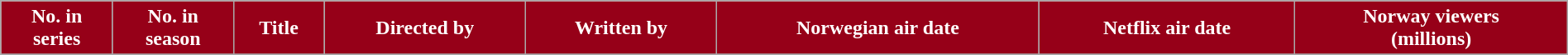<table class="wikitable plainrowheaders" style="width: 100%; margin-right: 0;">
<tr style="color:white">
<th style="background:#960018;">No. in<br>series</th>
<th style="background:#960018;">No. in<br>season</th>
<th style="background:#960018;">Title</th>
<th style="background:#960018;">Directed by</th>
<th style="background:#960018;">Written by</th>
<th style="background:#960018;">Norwegian air date</th>
<th style="background:#960018;">Netflix air date</th>
<th style="background:#960018;">Norway viewers<br>(millions)</th>
</tr>
<tr>
</tr>
</table>
